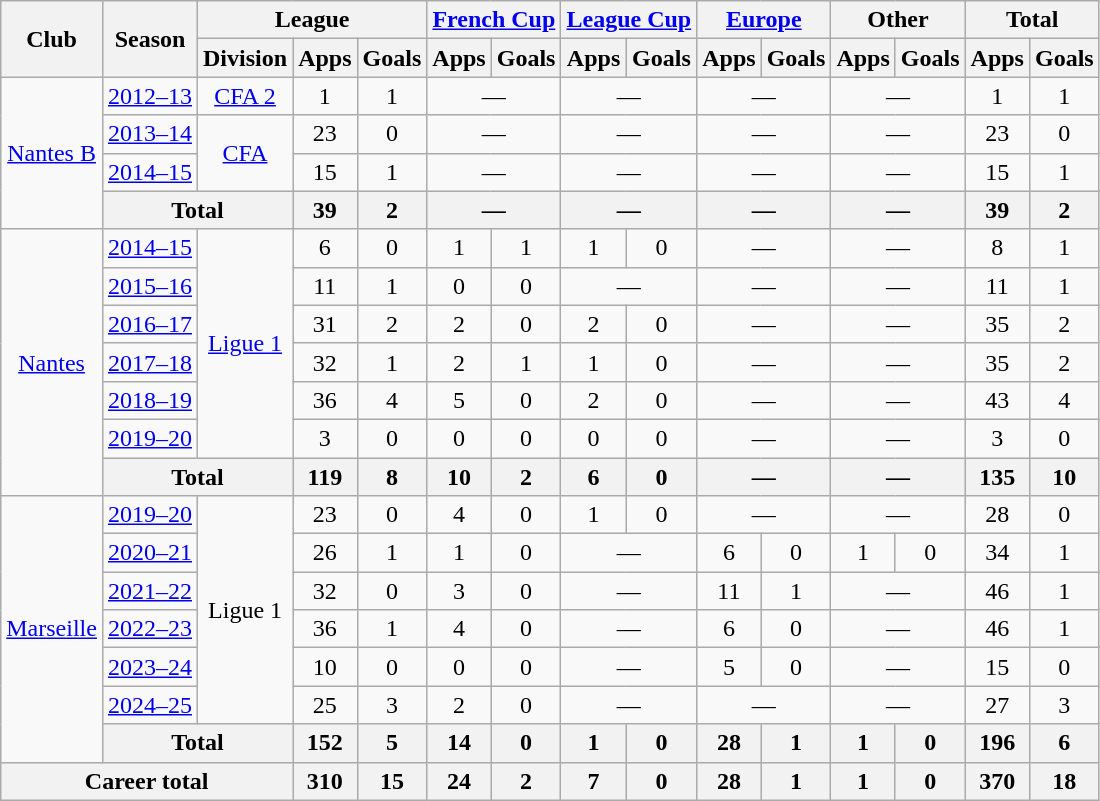<table class="wikitable" style="text-align:center">
<tr>
<th rowspan="2">Club</th>
<th rowspan="2">Season</th>
<th colspan="3">League</th>
<th colspan="2"><a href='#'>French Cup</a></th>
<th colspan="2"><a href='#'>League Cup</a></th>
<th colspan="2"><a href='#'>Europe</a></th>
<th colspan="2">Other</th>
<th colspan="2">Total</th>
</tr>
<tr>
<th>Division</th>
<th>Apps</th>
<th>Goals</th>
<th>Apps</th>
<th>Goals</th>
<th>Apps</th>
<th>Goals</th>
<th>Apps</th>
<th>Goals</th>
<th>Apps</th>
<th>Goals</th>
<th>Apps</th>
<th>Goals</th>
</tr>
<tr>
<td rowspan="4"><a href='#'>Nantes B</a></td>
<td><a href='#'>2012–13</a></td>
<td><a href='#'>CFA 2</a></td>
<td>1</td>
<td>1</td>
<td colspan="2">—</td>
<td colspan="2">—</td>
<td colspan="2">—</td>
<td colspan="2">—</td>
<td>1</td>
<td>1</td>
</tr>
<tr>
<td><a href='#'>2013–14</a></td>
<td rowspan="2"><a href='#'>CFA</a></td>
<td>23</td>
<td>0</td>
<td colspan="2">—</td>
<td colspan="2">—</td>
<td colspan="2">—</td>
<td colspan="2">—</td>
<td>23</td>
<td>0</td>
</tr>
<tr>
<td><a href='#'>2014–15</a></td>
<td>15</td>
<td>1</td>
<td colspan="2">—</td>
<td colspan="2">—</td>
<td colspan="2">—</td>
<td colspan="2">—</td>
<td>15</td>
<td>1</td>
</tr>
<tr>
<th colspan="2">Total</th>
<th>39</th>
<th>2</th>
<th colspan="2">—</th>
<th colspan="2">—</th>
<th colspan="2">—</th>
<th colspan="2">—</th>
<th>39</th>
<th>2</th>
</tr>
<tr>
<td rowspan="7"><a href='#'>Nantes</a></td>
<td><a href='#'>2014–15</a></td>
<td rowspan="6"><a href='#'>Ligue 1</a></td>
<td>6</td>
<td>0</td>
<td>1</td>
<td>1</td>
<td>1</td>
<td>0</td>
<td colspan="2">—</td>
<td colspan="2">—</td>
<td>8</td>
<td>1</td>
</tr>
<tr>
<td><a href='#'>2015–16</a></td>
<td>11</td>
<td>1</td>
<td>0</td>
<td>0</td>
<td colspan="2">—</td>
<td colspan="2">—</td>
<td colspan="2">—</td>
<td>11</td>
<td>1</td>
</tr>
<tr>
<td><a href='#'>2016–17</a></td>
<td>31</td>
<td>2</td>
<td>2</td>
<td>0</td>
<td>2</td>
<td>0</td>
<td colspan="2">—</td>
<td colspan="2">—</td>
<td>35</td>
<td>2</td>
</tr>
<tr>
<td><a href='#'>2017–18</a></td>
<td>32</td>
<td>1</td>
<td>2</td>
<td>1</td>
<td>1</td>
<td>0</td>
<td colspan="2">—</td>
<td colspan="2">—</td>
<td>35</td>
<td>2</td>
</tr>
<tr>
<td><a href='#'>2018–19</a></td>
<td>36</td>
<td>4</td>
<td>5</td>
<td>0</td>
<td>2</td>
<td>0</td>
<td colspan="2">—</td>
<td colspan="2">—</td>
<td>43</td>
<td>4</td>
</tr>
<tr>
<td><a href='#'>2019–20</a></td>
<td>3</td>
<td>0</td>
<td>0</td>
<td>0</td>
<td>0</td>
<td>0</td>
<td colspan="2">—</td>
<td colspan="2">—</td>
<td>3</td>
<td>0</td>
</tr>
<tr>
<th colspan="2">Total</th>
<th>119</th>
<th>8</th>
<th>10</th>
<th>2</th>
<th>6</th>
<th>0</th>
<th colspan="2">—</th>
<th colspan="2">—</th>
<th>135</th>
<th>10</th>
</tr>
<tr>
<td rowspan="7"><a href='#'>Marseille</a></td>
<td><a href='#'>2019–20</a></td>
<td rowspan="6">Ligue 1</td>
<td>23</td>
<td>0</td>
<td>4</td>
<td>0</td>
<td>1</td>
<td>0</td>
<td colspan="2">—</td>
<td colspan="2">—</td>
<td>28</td>
<td>0</td>
</tr>
<tr>
<td><a href='#'>2020–21</a></td>
<td>26</td>
<td>1</td>
<td>1</td>
<td>0</td>
<td colspan="2">—</td>
<td>6</td>
<td>0</td>
<td>1</td>
<td>0</td>
<td>34</td>
<td>1</td>
</tr>
<tr>
<td><a href='#'>2021–22</a></td>
<td>32</td>
<td>0</td>
<td>3</td>
<td>0</td>
<td colspan="2">—</td>
<td>11</td>
<td>1</td>
<td colspan="2">—</td>
<td>46</td>
<td>1</td>
</tr>
<tr>
<td><a href='#'>2022–23</a></td>
<td>36</td>
<td>1</td>
<td>4</td>
<td>0</td>
<td colspan="2">—</td>
<td>6</td>
<td>0</td>
<td colspan="2">—</td>
<td>46</td>
<td>1</td>
</tr>
<tr>
<td><a href='#'>2023–24</a></td>
<td>10</td>
<td>0</td>
<td>0</td>
<td>0</td>
<td colspan="2">—</td>
<td>5</td>
<td>0</td>
<td colspan="2">—</td>
<td>15</td>
<td>0</td>
</tr>
<tr>
<td><a href='#'>2024–25</a></td>
<td>25</td>
<td>3</td>
<td>2</td>
<td>0</td>
<td colspan="2">—</td>
<td colspan="2">—</td>
<td colspan="2">—</td>
<td>27</td>
<td>3</td>
</tr>
<tr>
<th colspan="2">Total</th>
<th>152</th>
<th>5</th>
<th>14</th>
<th>0</th>
<th>1</th>
<th>0</th>
<th>28</th>
<th>1</th>
<th>1</th>
<th>0</th>
<th>196</th>
<th>6</th>
</tr>
<tr>
<th colspan="3">Career total</th>
<th>310</th>
<th>15</th>
<th>24</th>
<th>2</th>
<th>7</th>
<th>0</th>
<th>28</th>
<th>1</th>
<th>1</th>
<th>0</th>
<th>370</th>
<th>18</th>
</tr>
</table>
